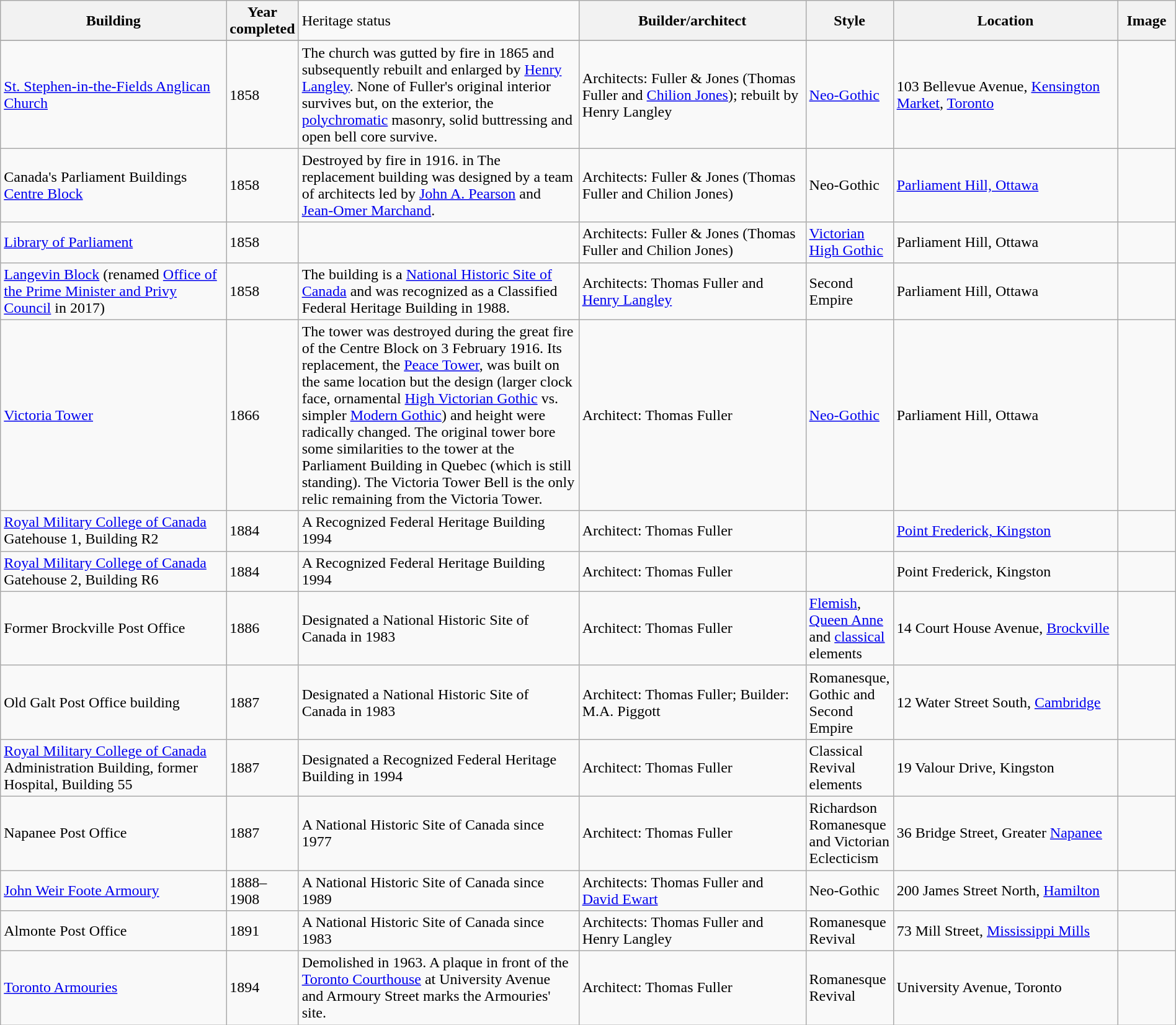<table class="wikitable" style="margin:1em auto;">
<tr>
<th width=20%>Building</th>
<th width=5%>Year completed</th>
<td width=25%>Heritage status</td>
<th width=20%>Builder/architect</th>
<th width=5%>Style</th>
<th width=20%>Location</th>
<th width=5%>Image</th>
</tr>
<tr>
</tr>
<tr>
<td><a href='#'>St. Stephen-in-the-Fields Anglican Church</a></td>
<td>1858</td>
<td>The church was gutted by fire in 1865 and subsequently rebuilt and enlarged by <a href='#'>Henry Langley</a>. None of Fuller's original interior survives but, on the exterior, the <a href='#'>polychromatic</a> masonry, solid buttressing and open bell core survive.</td>
<td>Architects: Fuller & Jones (Thomas Fuller and <a href='#'>Chilion Jones</a>); rebuilt by Henry Langley</td>
<td><a href='#'>Neo-Gothic</a></td>
<td>103 Bellevue Avenue, <a href='#'>Kensington Market</a>, <a href='#'>Toronto</a></td>
<td></td>
</tr>
<tr>
<td>Canada's Parliament Buildings <a href='#'>Centre Block</a></td>
<td>1858</td>
<td>Destroyed by fire in 1916. in The replacement building was designed by a team of architects led by <a href='#'>John A. Pearson</a> and <a href='#'>Jean-Omer Marchand</a>.</td>
<td>Architects: Fuller & Jones (Thomas Fuller and Chilion Jones)</td>
<td>Neo-Gothic</td>
<td><a href='#'>Parliament Hill, Ottawa</a></td>
<td></td>
</tr>
<tr>
<td><a href='#'>Library of Parliament</a></td>
<td>1858</td>
<td></td>
<td>Architects: Fuller & Jones (Thomas Fuller and Chilion Jones)</td>
<td><a href='#'>Victorian High Gothic</a></td>
<td>Parliament Hill, Ottawa</td>
<td></td>
</tr>
<tr>
<td><a href='#'>Langevin Block</a> (renamed <a href='#'>Office of the Prime Minister and Privy Council</a> in 2017)</td>
<td>1858</td>
<td>The building is a <a href='#'>National Historic Site of Canada</a> and was recognized as a Classified Federal Heritage Building in 1988.</td>
<td>Architects: Thomas Fuller and <a href='#'>Henry Langley</a></td>
<td>Second Empire</td>
<td>Parliament Hill, Ottawa</td>
<td></td>
</tr>
<tr>
<td><a href='#'>Victoria Tower</a></td>
<td>1866</td>
<td>The tower was destroyed during the great fire of the Centre Block on 3 February 1916. Its replacement, the <a href='#'>Peace Tower</a>, was built on the same location but the design (larger clock face, ornamental <a href='#'>High Victorian Gothic</a> vs. simpler <a href='#'>Modern Gothic</a>) and height were radically changed. The original tower bore some similarities to the tower at the Parliament Building in Quebec (which is still standing). The Victoria Tower Bell is the only relic remaining from the Victoria Tower.</td>
<td>Architect: Thomas Fuller</td>
<td><a href='#'>Neo-Gothic</a></td>
<td>Parliament Hill, Ottawa</td>
<td></td>
</tr>
<tr>
<td><a href='#'>Royal Military College of Canada</a> Gatehouse 1, Building R2</td>
<td>1884</td>
<td>A Recognized Federal Heritage Building 1994</td>
<td>Architect: Thomas Fuller</td>
<td></td>
<td><a href='#'>Point Frederick, Kingston</a></td>
<td></td>
</tr>
<tr>
<td><a href='#'>Royal Military College of Canada</a> Gatehouse 2, Building R6</td>
<td>1884</td>
<td>A Recognized Federal Heritage Building 1994</td>
<td>Architect: Thomas Fuller</td>
<td></td>
<td>Point Frederick, Kingston</td>
<td></td>
</tr>
<tr>
<td>Former Brockville Post Office</td>
<td>1886</td>
<td>Designated a National Historic Site of Canada in 1983</td>
<td>Architect: Thomas Fuller</td>
<td><a href='#'>Flemish</a>, <a href='#'>Queen Anne</a> and <a href='#'>classical</a> elements</td>
<td>14 Court House Avenue, <a href='#'>Brockville</a></td>
<td></td>
</tr>
<tr>
<td>Old Galt Post Office building</td>
<td>1887</td>
<td>Designated a National Historic Site of Canada in 1983</td>
<td>Architect: Thomas Fuller; Builder: M.A. Piggott</td>
<td>Romanesque, Gothic and Second Empire</td>
<td>12 Water Street South, <a href='#'>Cambridge</a></td>
<td></td>
</tr>
<tr>
<td><a href='#'>Royal Military College of Canada</a> Administration Building, former Hospital, Building 55</td>
<td>1887</td>
<td>Designated a Recognized Federal Heritage Building in 1994</td>
<td>Architect: Thomas Fuller</td>
<td>Classical Revival elements</td>
<td>19 Valour Drive,  Kingston</td>
<td></td>
</tr>
<tr>
<td>Napanee Post Office</td>
<td>1887</td>
<td>A National Historic Site of Canada since 1977</td>
<td>Architect: Thomas Fuller</td>
<td>Richardson Romanesque and Victorian Eclecticism</td>
<td>36 Bridge Street, Greater <a href='#'>Napanee</a></td>
<td></td>
</tr>
<tr>
<td><a href='#'>John Weir Foote Armoury</a> <br></td>
<td>1888–1908</td>
<td>A National Historic Site of Canada since 1989</td>
<td>Architects: Thomas Fuller and <a href='#'>David Ewart</a></td>
<td>Neo-Gothic</td>
<td>200 James Street North, <a href='#'>Hamilton</a><br></td>
<td></td>
</tr>
<tr>
<td>Almonte Post Office</td>
<td>1891</td>
<td>A National Historic Site of Canada since 1983</td>
<td>Architects: Thomas Fuller and Henry Langley</td>
<td>Romanesque Revival</td>
<td>73 Mill Street, <a href='#'>Mississippi Mills</a></td>
<td></td>
</tr>
<tr>
<td><a href='#'>Toronto Armouries</a></td>
<td>1894</td>
<td>Demolished in 1963. A plaque in front of the <a href='#'>Toronto Courthouse</a> at University Avenue and Armoury Street marks the Armouries' site.</td>
<td>Architect: Thomas Fuller</td>
<td>Romanesque Revival</td>
<td>University Avenue, Toronto</td>
<td></td>
</tr>
</table>
